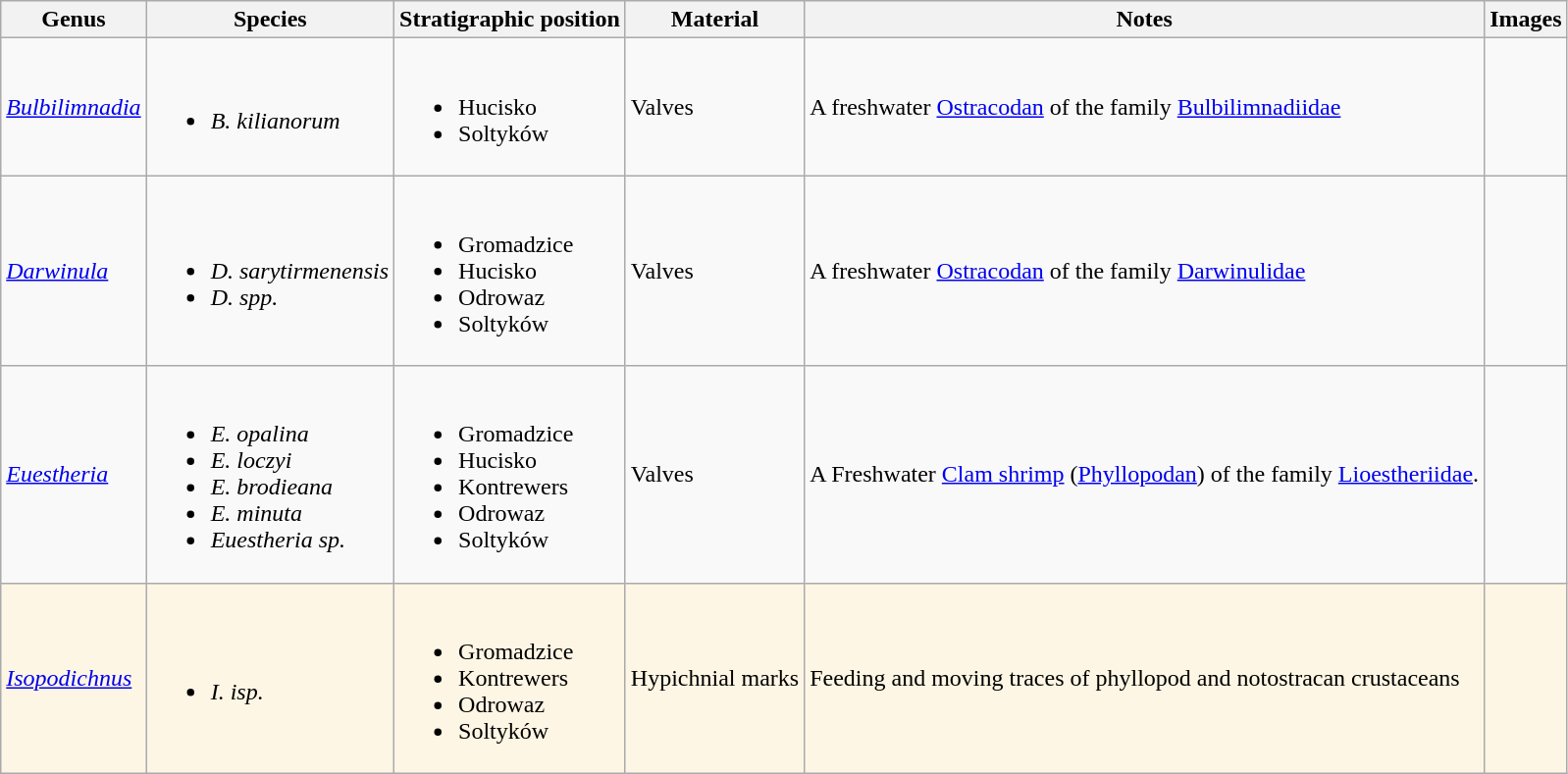<table class="wikitable">
<tr>
<th>Genus</th>
<th>Species</th>
<th>Stratigraphic position</th>
<th>Material</th>
<th>Notes</th>
<th>Images</th>
</tr>
<tr>
<td><em><a href='#'>Bulbilimnadia</a></em></td>
<td><br><ul><li><em>B. kilianorum</em></li></ul></td>
<td><br><ul><li>Hucisko</li><li>Soltyków</li></ul></td>
<td>Valves</td>
<td>A freshwater <a href='#'>Ostracodan</a> of the family <a href='#'>Bulbilimnadiidae</a></td>
<td></td>
</tr>
<tr>
<td><em><a href='#'>Darwinula</a></em></td>
<td><br><ul><li><em>D. sarytirmenensis</em></li><li><em>D. spp.</em></li></ul></td>
<td><br><ul><li>Gromadzice</li><li>Hucisko</li><li>Odrowaz</li><li>Soltyków</li></ul></td>
<td>Valves</td>
<td>A freshwater <a href='#'>Ostracodan</a> of the family <a href='#'>Darwinulidae</a></td>
<td></td>
</tr>
<tr>
<td><em><a href='#'>Euestheria</a></em></td>
<td><br><ul><li><em>E. opalina</em></li><li><em>E. loczyi</em></li><li><em>E. brodieana</em></li><li><em>E. minuta</em></li><li><em>Euestheria sp.</em></li></ul></td>
<td><br><ul><li>Gromadzice</li><li>Hucisko</li><li>Kontrewers</li><li>Odrowaz</li><li>Soltyków</li></ul></td>
<td>Valves</td>
<td>A Freshwater <a href='#'>Clam shrimp</a> (<a href='#'>Phyllopodan</a>) of the family <a href='#'>Lioestheriidae</a>.</td>
<td></td>
</tr>
<tr>
<td style="background:#FEF6E4;"><em><a href='#'>Isopodichnus</a></em></td>
<td style="background:#FEF6E4;"><br><ul><li><em>I. isp.</em></li></ul></td>
<td style="background:#FEF6E4;"><br><ul><li>Gromadzice</li><li>Kontrewers</li><li>Odrowaz</li><li>Soltyków</li></ul></td>
<td style="background:#FEF6E4;">Hypichnial marks</td>
<td style="background:#FEF6E4;">Feeding and moving traces of phyllopod and notostracan crustaceans</td>
<td style="background:#FEF6E4;"></td>
</tr>
</table>
